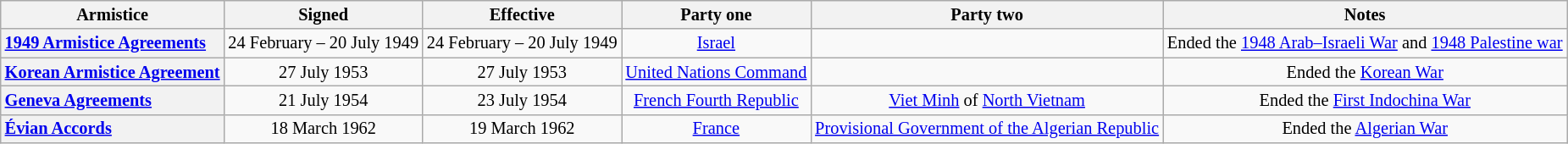<table class="wikitable sortable" style="font-size: 85%; text-align: center; width: auto;">
<tr>
<th>Armistice</th>
<th>Signed</th>
<th>Effective</th>
<th>Party one</th>
<th>Party two</th>
<th>Notes</th>
</tr>
<tr>
<th style="text-align:left;" scope="col"><a href='#'>1949 Armistice Agreements</a></th>
<td>24 February – 20 July 1949</td>
<td>24 February – 20 July 1949</td>
<td> <a href='#'>Israel</a></td>
<td></td>
<td>Ended the <a href='#'>1948 Arab–Israeli War</a> and <a href='#'>1948 Palestine war</a></td>
</tr>
<tr>
<th style="text-align:left;" scope="col"><a href='#'>Korean Armistice Agreement</a></th>
<td>27 July 1953</td>
<td>27 July 1953</td>
<td> <a href='#'>United Nations Command</a></td>
<td></td>
<td>Ended the <a href='#'>Korean War</a></td>
</tr>
<tr>
<th style="text-align:left;" scope="col"><a href='#'>Geneva Agreements</a></th>
<td>21 July 1954</td>
<td>23 July 1954</td>
<td> <a href='#'>French Fourth Republic</a></td>
<td> <a href='#'>Viet Minh</a> of <a href='#'>North Vietnam</a></td>
<td>Ended the <a href='#'>First Indochina War</a></td>
</tr>
<tr>
<th style="text-align:left;" scope="col"><a href='#'>Évian Accords</a></th>
<td>18 March 1962</td>
<td>19 March 1962</td>
<td> <a href='#'>France</a></td>
<td> <a href='#'>Provisional Government of the Algerian Republic</a></td>
<td>Ended the <a href='#'>Algerian War</a></td>
</tr>
</table>
